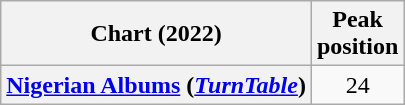<table class="wikitable sortable plainrowheaders" style="text-align:center">
<tr>
<th scope="col">Chart (2022)</th>
<th scope="col">Peak<br>position</th>
</tr>
<tr>
<th scope="row"><a href='#'>Nigerian Albums</a> (<em><a href='#'>TurnTable</a></em>)</th>
<td>24</td>
</tr>
</table>
